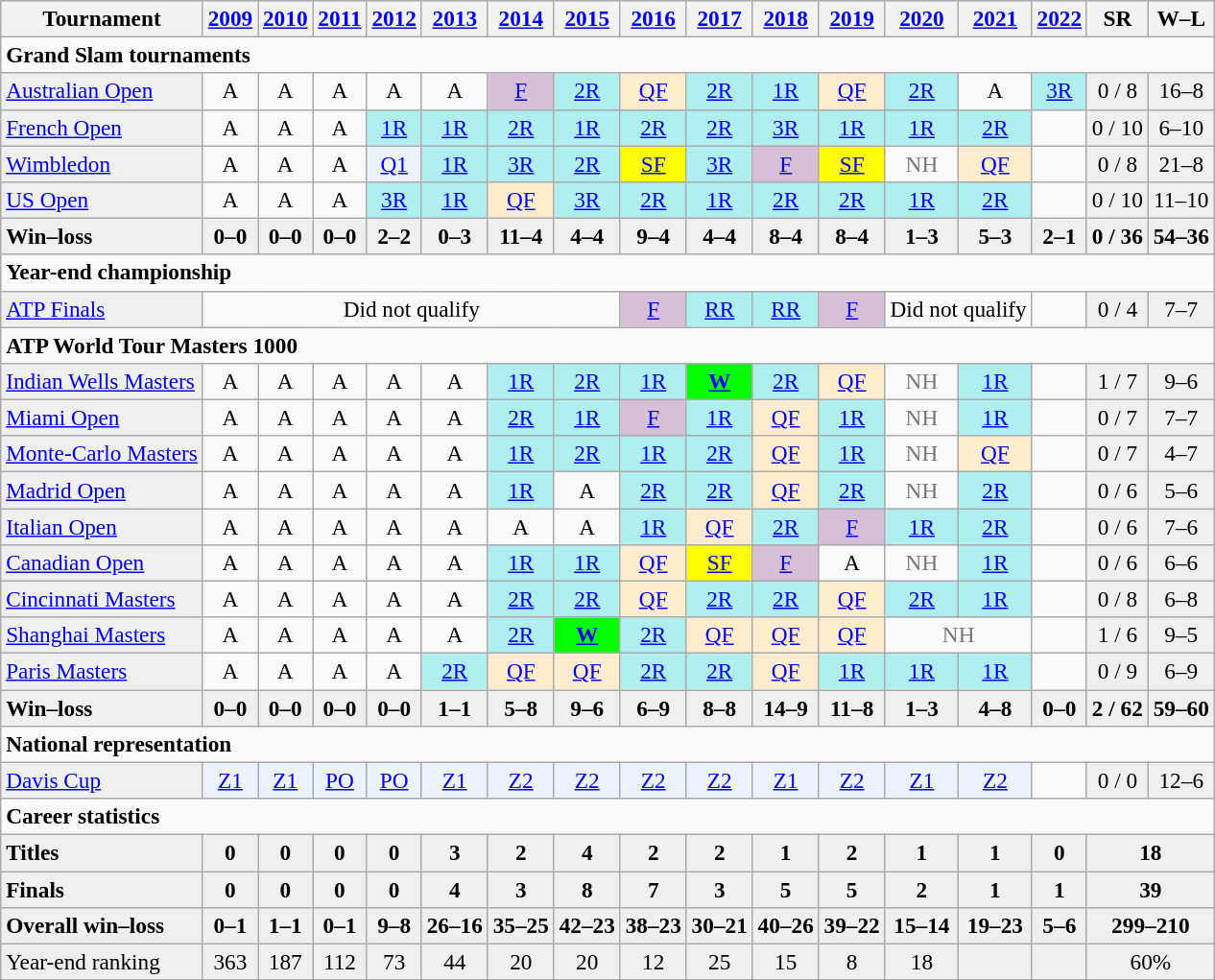<table class=wikitable style=text-align:center;font-size:97%>
<tr bgcolor=#efefef>
<th>Tournament</th>
<th><a href='#'>2009</a></th>
<th><a href='#'>2010</a></th>
<th><a href='#'>2011</a></th>
<th><a href='#'>2012</a></th>
<th><a href='#'>2013</a></th>
<th><a href='#'>2014</a></th>
<th><a href='#'>2015</a></th>
<th><a href='#'>2016</a></th>
<th><a href='#'>2017</a></th>
<th><a href='#'>2018</a></th>
<th><a href='#'>2019</a></th>
<th><a href='#'>2020</a></th>
<th><a href='#'>2021</a></th>
<th><a href='#'>2022</a></th>
<th>SR</th>
<th>W–L</th>
</tr>
<tr>
<td colspan="17" align="left"><strong>Grand Slam tournaments</strong></td>
</tr>
<tr>
<td align=left style=background:#EFEFEF><a href='#'>Australian Open</a></td>
<td>A</td>
<td>A</td>
<td>A</td>
<td>A</td>
<td>A</td>
<td style=background:thistle><a href='#'>F</a></td>
<td style=background:#afeeee><a href='#'>2R</a></td>
<td style=background:#ffebcd><a href='#'>QF</a></td>
<td style=background:#afeeee><a href='#'>2R</a></td>
<td style=background:#afeeee><a href='#'>1R</a></td>
<td style=background:#ffebcd><a href='#'>QF</a></td>
<td style=background:#afeeee><a href='#'>2R</a></td>
<td>A</td>
<td style=background:#afeeee><a href='#'>3R</a></td>
<td style=background:#EFEFEF>0 / 8</td>
<td style=background:#EFEFEF>16–8</td>
</tr>
<tr>
<td align=left style=background:#EFEFEF><a href='#'>French Open</a></td>
<td>A</td>
<td>A</td>
<td>A</td>
<td style=background:#afeeee><a href='#'>1R</a></td>
<td style=background:#afeeee><a href='#'>1R</a></td>
<td style=background:#afeeee><a href='#'>2R</a></td>
<td style=background:#afeeee><a href='#'>1R</a></td>
<td style=background:#afeeee><a href='#'>2R</a></td>
<td style=background:#afeeee><a href='#'>2R</a></td>
<td style=background:#afeeee><a href='#'>3R</a></td>
<td style=background:#afeeee><a href='#'>1R</a></td>
<td style=background:#afeeee><a href='#'>1R</a></td>
<td style=background:#afeeee><a href='#'>2R</a></td>
<td></td>
<td style=background:#EFEFEF>0 / 10</td>
<td style=background:#EFEFEF>6–10</td>
</tr>
<tr>
<td align=left style=background:#EFEFEF><a href='#'>Wimbledon</a></td>
<td>A</td>
<td>A</td>
<td>A</td>
<td style=background:#ecf2ff><a href='#'>Q1</a></td>
<td style=background:#afeeee><a href='#'>1R</a></td>
<td style=background:#afeeee><a href='#'>3R</a></td>
<td style=background:#afeeee><a href='#'>2R</a></td>
<td style=background:yellow><a href='#'>SF</a></td>
<td style=background:#afeeee><a href='#'>3R</a></td>
<td style=background:thistle><a href='#'>F</a></td>
<td style=background:yellow><a href='#'>SF</a></td>
<td style=color:#767676>NH</td>
<td bgcolor=ffebcd><a href='#'>QF</a></td>
<td></td>
<td style=background:#EFEFEF>0 / 8</td>
<td style=background:#EFEFEF>21–8</td>
</tr>
<tr>
<td align=left style=background:#EFEFEF><a href='#'>US Open</a></td>
<td>A</td>
<td>A</td>
<td>A</td>
<td style=background:#afeeee><a href='#'>3R</a></td>
<td style=background:#afeeee><a href='#'>1R</a></td>
<td style=background:#ffebcd><a href='#'>QF</a></td>
<td style=background:#afeeee><a href='#'>3R</a></td>
<td style=background:#afeeee><a href='#'>2R</a></td>
<td style=background:#afeeee><a href='#'>1R</a></td>
<td style=background:#afeeee><a href='#'>2R</a></td>
<td style=background:#afeeee><a href='#'>2R</a></td>
<td style=background:#afeeee><a href='#'>1R</a></td>
<td style=background:#afeeee><a href='#'>2R</a></td>
<td></td>
<td style=background:#EFEFEF>0 / 10</td>
<td style=background:#EFEFEF>11–10</td>
</tr>
<tr style=font-weight:bold;background:#efefef>
<td align=left>Win–loss</td>
<td>0–0</td>
<td>0–0</td>
<td>0–0</td>
<td>2–2</td>
<td>0–3</td>
<td>11–4</td>
<td>4–4</td>
<td>9–4</td>
<td>4–4</td>
<td>8–4</td>
<td>8–4</td>
<td>1–3</td>
<td>5–3</td>
<td>2–1</td>
<td>0 / 36</td>
<td>54–36</td>
</tr>
<tr>
<td colspan="17" align="left"><strong>Year-end championship</strong></td>
</tr>
<tr>
<td align=left style=background:#EFEFEF><a href='#'>ATP Finals</a></td>
<td colspan=7>Did not qualify</td>
<td style=background:thistle><a href='#'>F</a></td>
<td style=background:#afeeee><a href='#'>RR</a></td>
<td style=background:#afeeee><a href='#'>RR</a></td>
<td style=background:thistle><a href='#'>F</a></td>
<td colspan="2">Did not qualify</td>
<td></td>
<td style=background:#EFEFEF>0 / 4</td>
<td style=background:#EFEFEF>7–7</td>
</tr>
<tr>
<td colspan="17" align="left"><strong>ATP World Tour Masters 1000</strong></td>
</tr>
<tr>
<td align=left style=background:#EFEFEF><a href='#'>Indian Wells Masters</a></td>
<td>A</td>
<td>A</td>
<td>A</td>
<td>A</td>
<td>A</td>
<td style=background:#afeeee><a href='#'>1R</a></td>
<td style=background:#afeeee><a href='#'>2R</a></td>
<td style=background:#afeeee><a href='#'>1R</a></td>
<td style=background:lime><strong><a href='#'>W</a></strong></td>
<td style=background:#afeeee><a href='#'>2R</a></td>
<td style=background:#ffebcd><a href='#'>QF</a></td>
<td style="color:#767676">NH</td>
<td style=background:#afeeee><a href='#'>1R</a></td>
<td></td>
<td style=background:#EFEFEF>1 / 7</td>
<td style=background:#EFEFEF>9–6</td>
</tr>
<tr>
<td align=left style=background:#EFEFEF><a href='#'>Miami Open</a></td>
<td>A</td>
<td>A</td>
<td>A</td>
<td>A</td>
<td>A</td>
<td style=background:#afeeee><a href='#'>2R</a></td>
<td style=background:#afeeee><a href='#'>1R</a></td>
<td style=background:thistle><a href='#'>F</a></td>
<td style=background:#afeeee><a href='#'>1R</a></td>
<td style=background:#ffebcd><a href='#'>QF</a></td>
<td style=background:#afeeee><a href='#'>1R</a></td>
<td style=color:#767676>NH</td>
<td style=background:#afeeee><a href='#'>1R</a></td>
<td></td>
<td style=background:#EFEFEF>0 / 7</td>
<td style=background:#EFEFEF>7–7</td>
</tr>
<tr>
<td align=left style=background:#EFEFEF><a href='#'>Monte-Carlo Masters</a></td>
<td>A</td>
<td>A</td>
<td>A</td>
<td>A</td>
<td>A</td>
<td style=background:#afeeee><a href='#'>1R</a></td>
<td style=background:#afeeee><a href='#'>2R</a></td>
<td style=background:#afeeee><a href='#'>1R</a></td>
<td style=background:#afeeee><a href='#'>2R</a></td>
<td style=background:#ffebcd><a href='#'>QF</a></td>
<td style=background:#afeeee><a href='#'>1R</a></td>
<td style=color:#767676>NH</td>
<td style=background:#ffebcd><a href='#'>QF</a></td>
<td></td>
<td style=background:#EFEFEF>0 / 7</td>
<td style=background:#EFEFEF>4–7</td>
</tr>
<tr>
<td align=left style=background:#EFEFEF><a href='#'>Madrid Open</a></td>
<td>A</td>
<td>A</td>
<td>A</td>
<td>A</td>
<td>A</td>
<td style=background:#afeeee><a href='#'>1R</a></td>
<td>A</td>
<td style=background:#afeeee><a href='#'>2R</a></td>
<td style=background:#afeeee><a href='#'>2R</a></td>
<td style=background:#ffebcd><a href='#'>QF</a></td>
<td style=background:#afeeee><a href='#'>2R</a></td>
<td style=color:#767676>NH</td>
<td style=background:#afeeee><a href='#'>2R</a></td>
<td></td>
<td style=background:#EFEFEF>0 / 6</td>
<td style=background:#EFEFEF>5–6</td>
</tr>
<tr>
<td align=left style=background:#EFEFEF><a href='#'>Italian Open</a></td>
<td>A</td>
<td>A</td>
<td>A</td>
<td>A</td>
<td>A</td>
<td>A</td>
<td>A</td>
<td style=background:#afeeee><a href='#'>1R</a></td>
<td style=background:#ffebcd><a href='#'>QF</a></td>
<td style=background:#afeeee><a href='#'>2R</a></td>
<td style=background:thistle><a href='#'>F</a></td>
<td style=background:#afeeee><a href='#'>1R</a></td>
<td style=background:#afeeee><a href='#'>2R</a></td>
<td></td>
<td style=background:#EFEFEF>0 / 6</td>
<td style=background:#EFEFEF>7–6</td>
</tr>
<tr>
<td align=left style=background:#EFEFEF><a href='#'>Canadian Open</a></td>
<td>A</td>
<td>A</td>
<td>A</td>
<td>A</td>
<td>A</td>
<td style=background:#afeeee><a href='#'>1R</a></td>
<td style=background:#afeeee><a href='#'>1R</a></td>
<td style=background:#ffebcd><a href='#'>QF</a></td>
<td style=background:yellow><a href='#'>SF</a></td>
<td style=background:thistle><a href='#'>F</a></td>
<td>A</td>
<td style=color:#767676>NH</td>
<td style=background:#afeeee><a href='#'>1R</a></td>
<td></td>
<td style=background:#EFEFEF>0 / 6</td>
<td style=background:#EFEFEF>6–6</td>
</tr>
<tr>
<td align=left style=background:#EFEFEF><a href='#'>Cincinnati Masters</a></td>
<td>A</td>
<td>A</td>
<td>A</td>
<td>A</td>
<td>A</td>
<td style=background:#afeeee><a href='#'>2R</a></td>
<td style=background:#afeeee><a href='#'>2R</a></td>
<td style=background:#ffebcd><a href='#'>QF</a></td>
<td style=background:#afeeee><a href='#'>2R</a></td>
<td style=background:#afeeee><a href='#'>2R</a></td>
<td style=background:#ffebcd><a href='#'>QF</a></td>
<td style=background:#afeeee><a href='#'>2R</a></td>
<td style=background:#afeeee><a href='#'>1R</a></td>
<td></td>
<td style=background:#EFEFEF>0 / 8</td>
<td style=background:#EFEFEF>6–8</td>
</tr>
<tr>
<td align=left style=background:#efefef><a href='#'>Shanghai Masters</a></td>
<td>A</td>
<td>A</td>
<td>A</td>
<td>A</td>
<td>A</td>
<td style=background:#afeeee><a href='#'>2R</a></td>
<td style=background:lime><strong><a href='#'>W</a></strong></td>
<td style=background:#afeeee><a href='#'>2R</a></td>
<td style=background:#ffebcd><a href='#'>QF</a></td>
<td style=background:#ffebcd><a href='#'>QF</a></td>
<td style=background:#ffebcd><a href='#'>QF</a></td>
<td colspan="2" style="color:#767676">NH</td>
<td></td>
<td style=background:#EFEFEF>1 / 6</td>
<td style=background:#efefef>9–5</td>
</tr>
<tr>
<td align=left style=background:#EFEFEF><a href='#'>Paris Masters</a></td>
<td>A</td>
<td>A</td>
<td>A</td>
<td>A</td>
<td style=background:#afeeee><a href='#'>2R</a></td>
<td style=background:#ffebcd><a href='#'>QF</a></td>
<td style=background:#ffebcd><a href='#'>QF</a></td>
<td style=background:#afeeee><a href='#'>2R</a></td>
<td style=background:#afeeee><a href='#'>2R</a></td>
<td style=background:#ffebcd><a href='#'>QF</a></td>
<td style=background:#afeeee><a href='#'>1R</a></td>
<td style=background:#afeeee><a href='#'>1R</a></td>
<td style=background:#afeeee><a href='#'>1R</a></td>
<td></td>
<td style=background:#EFEFEF>0 / 9</td>
<td style=background:#EFEFEF>6–9</td>
</tr>
<tr style=font-weight:bold;background:#efefef>
<td align=left>Win–loss</td>
<td>0–0</td>
<td>0–0</td>
<td>0–0</td>
<td>0–0</td>
<td>1–1</td>
<td>5–8</td>
<td>9–6</td>
<td>6–9</td>
<td>8–8</td>
<td>14–9</td>
<td>11–8</td>
<td>1–3</td>
<td>4–8</td>
<td>0–0</td>
<td>2 / 62</td>
<td>59–60</td>
</tr>
<tr>
<td colspan="17" align="left"><strong>National representation</strong></td>
</tr>
<tr>
<td align=left style=background:#EFEFEF><a href='#'>Davis Cup</a></td>
<td bgcolor=ecf2ff><a href='#'>Z1</a></td>
<td bgcolor=ecf2ff><a href='#'>Z1</a></td>
<td bgcolor=ecf2ff><a href='#'>PO</a></td>
<td bgcolor=ecf2ff><a href='#'>PO</a></td>
<td bgcolor=ecf2ff><a href='#'>Z1</a></td>
<td bgcolor=ecf2ff><a href='#'>Z2</a></td>
<td bgcolor=ecf2ff><a href='#'>Z2</a></td>
<td bgcolor=ecf2ff><a href='#'>Z2</a></td>
<td bgcolor=ecf2ff><a href='#'>Z2</a></td>
<td bgcolor=ecf2ff><a href='#'>Z1</a></td>
<td bgcolor=ecf2ff><a href='#'>Z2</a></td>
<td bgcolor=ecf2ff><a href='#'>Z1</a></td>
<td bgcolor=ecf2ff><a href='#'>Z2</a></td>
<td></td>
<td style=background:#EFEFEF>0 / 0</td>
<td style=background:#EFEFEF>12–6</td>
</tr>
<tr>
<td colspan="17" align="left"><strong>Career statistics</strong></td>
</tr>
<tr style=font-weight:bold;background:#efefef>
<td align=left>Titles</td>
<td>0</td>
<td>0</td>
<td>0</td>
<td>0</td>
<td>3</td>
<td>2</td>
<td>4</td>
<td>2</td>
<td>2</td>
<td>1</td>
<td>2</td>
<td>1</td>
<td>1</td>
<td>0</td>
<td colspan=2>18</td>
</tr>
<tr style=font-weight:bold;background:#efefef>
<td align=left>Finals</td>
<td>0</td>
<td>0</td>
<td>0</td>
<td>0</td>
<td>4</td>
<td>3</td>
<td>8</td>
<td>7</td>
<td>3</td>
<td>5</td>
<td>5</td>
<td>2</td>
<td>1</td>
<td>1</td>
<td colspan=2>39</td>
</tr>
<tr style=font-weight:bold;background:#efefef>
<td style=text-align:left>Overall win–loss</td>
<td>0–1</td>
<td>1–1</td>
<td>0–1</td>
<td>9–8</td>
<td>26–16</td>
<td>35–25</td>
<td>42–23</td>
<td>38–23</td>
<td>30–21</td>
<td>40–26</td>
<td>39–22</td>
<td>15–14</td>
<td>19–23</td>
<td>5–6</td>
<td colspan="2">299–210</td>
</tr>
<tr bgcolor=efefef>
<td align=left>Year-end ranking</td>
<td>363</td>
<td>187</td>
<td>112</td>
<td>73</td>
<td>44</td>
<td>20</td>
<td>20</td>
<td>12</td>
<td>25</td>
<td>15</td>
<td>8</td>
<td>18</td>
<td></td>
<td></td>
<td colspan=2>60%</td>
</tr>
</table>
